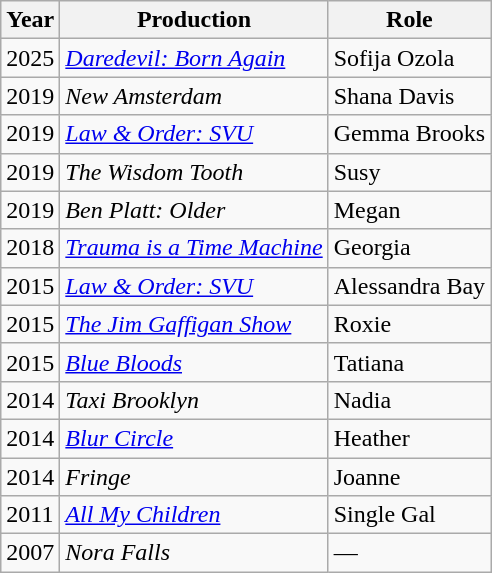<table class="wikitable">
<tr>
<th>Year</th>
<th>Production</th>
<th>Role</th>
</tr>
<tr>
<td>2025</td>
<td><em><a href='#'>Daredevil: Born Again</a></em></td>
<td>Sofija Ozola</td>
</tr>
<tr>
<td>2019</td>
<td><em>New Amsterdam</em></td>
<td>Shana Davis</td>
</tr>
<tr>
<td>2019</td>
<td><em><a href='#'>Law & Order: SVU</a></em></td>
<td>Gemma Brooks</td>
</tr>
<tr>
<td>2019</td>
<td><em>The Wisdom Tooth</em></td>
<td>Susy</td>
</tr>
<tr>
<td>2019</td>
<td><em>Ben Platt: Older</em></td>
<td>Megan</td>
</tr>
<tr>
<td>2018</td>
<td><em><a href='#'>Trauma is a Time Machine</a></em></td>
<td>Georgia</td>
</tr>
<tr>
<td>2015</td>
<td><em><a href='#'>Law & Order: SVU</a></em></td>
<td>Alessandra Bay</td>
</tr>
<tr>
<td>2015</td>
<td><em><a href='#'>The Jim Gaffigan Show</a></em></td>
<td>Roxie</td>
</tr>
<tr>
<td>2015</td>
<td><em><a href='#'>Blue Bloods</a></em></td>
<td>Tatiana</td>
</tr>
<tr>
<td>2014</td>
<td><em>Taxi Brooklyn</em></td>
<td>Nadia</td>
</tr>
<tr>
<td>2014</td>
<td><em><a href='#'>Blur Circle</a></em></td>
<td>Heather</td>
</tr>
<tr>
<td>2014</td>
<td><em>Fringe</em></td>
<td>Joanne</td>
</tr>
<tr>
<td>2011</td>
<td><em><a href='#'>All My Children</a></em></td>
<td>Single Gal</td>
</tr>
<tr>
<td>2007</td>
<td><em>Nora Falls</em></td>
<td>—</td>
</tr>
</table>
